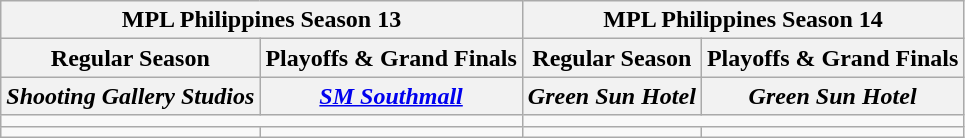<table class="wikitable">
<tr>
<th colspan="2">MPL Philippines Season 13</th>
<th colspan="2">MPL Philippines Season 14</th>
</tr>
<tr>
<th>Regular Season</th>
<th>Playoffs & Grand Finals</th>
<th>Regular Season</th>
<th>Playoffs & Grand Finals</th>
</tr>
<tr>
<th><em>Shooting Gallery Studios</em></th>
<th><em><a href='#'>SM Southmall</a></em></th>
<th><em>Green Sun Hotel</em></th>
<th><em>Green Sun Hotel</em></th>
</tr>
<tr>
<td colspan="2"></td>
<td colspan="2"></td>
</tr>
<tr>
<td></td>
<td></td>
<td></td>
<td></td>
</tr>
</table>
